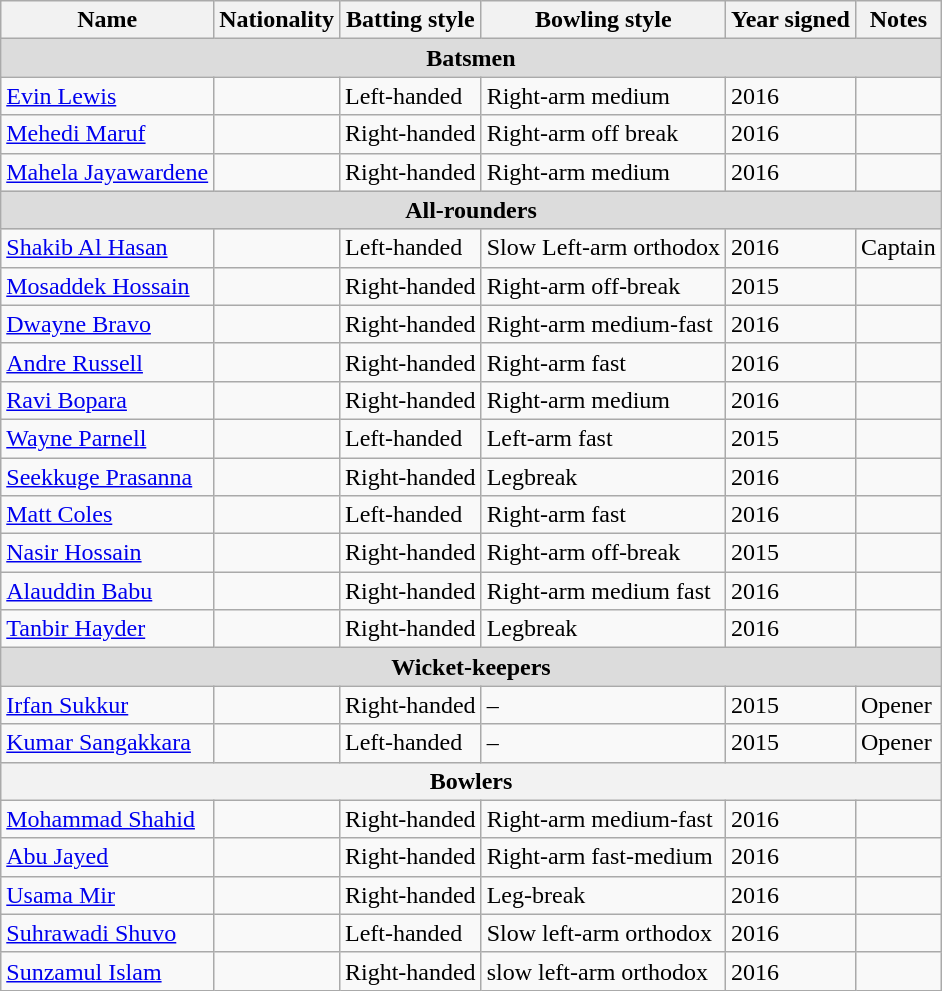<table class="wikitable">
<tr>
<th>Name</th>
<th>Nationality</th>
<th>Batting style</th>
<th>Bowling style</th>
<th>Year signed</th>
<th>Notes</th>
</tr>
<tr>
<th colspan="7"  style="background:#dcdcdc; text-align:center;">Batsmen</th>
</tr>
<tr>
<td><a href='#'>Evin Lewis</a></td>
<td></td>
<td>Left-handed</td>
<td>Right-arm medium</td>
<td>2016</td>
<td></td>
</tr>
<tr>
<td><a href='#'>Mehedi Maruf</a></td>
<td></td>
<td>Right-handed</td>
<td>Right-arm off break</td>
<td>2016</td>
<td></td>
</tr>
<tr>
<td><a href='#'>Mahela Jayawardene</a></td>
<td></td>
<td>Right-handed</td>
<td>Right-arm medium</td>
<td>2016</td>
<td></td>
</tr>
<tr>
<th colspan="7"  style="background:#dcdcdc; text-align:center;">All-rounders</th>
</tr>
<tr>
<td><a href='#'>Shakib Al Hasan</a></td>
<td></td>
<td>Left-handed</td>
<td>Slow Left-arm orthodox</td>
<td>2016</td>
<td>Captain</td>
</tr>
<tr>
<td><a href='#'>Mosaddek Hossain</a></td>
<td></td>
<td>Right-handed</td>
<td>Right-arm off-break</td>
<td>2015</td>
<td></td>
</tr>
<tr>
<td><a href='#'>Dwayne Bravo</a></td>
<td></td>
<td>Right-handed</td>
<td>Right-arm medium-fast</td>
<td>2016</td>
<td></td>
</tr>
<tr>
<td><a href='#'>Andre Russell</a></td>
<td></td>
<td>Right-handed</td>
<td>Right-arm fast</td>
<td>2016</td>
<td></td>
</tr>
<tr>
<td><a href='#'>Ravi Bopara</a></td>
<td></td>
<td>Right-handed</td>
<td>Right-arm medium</td>
<td>2016</td>
<td></td>
</tr>
<tr>
<td><a href='#'>Wayne Parnell</a></td>
<td></td>
<td>Left-handed</td>
<td>Left-arm fast</td>
<td>2015</td>
<td></td>
</tr>
<tr>
<td><a href='#'>Seekkuge Prasanna</a></td>
<td></td>
<td>Right-handed</td>
<td>Legbreak</td>
<td>2016</td>
<td></td>
</tr>
<tr>
<td><a href='#'>Matt Coles</a></td>
<td></td>
<td>Left-handed</td>
<td>Right-arm fast</td>
<td>2016</td>
<td></td>
</tr>
<tr>
<td><a href='#'>Nasir Hossain</a></td>
<td></td>
<td>Right-handed</td>
<td>Right-arm off-break</td>
<td>2015</td>
<td></td>
</tr>
<tr>
<td><a href='#'>Alauddin Babu</a></td>
<td></td>
<td>Right-handed</td>
<td>Right-arm medium fast</td>
<td>2016</td>
<td></td>
</tr>
<tr>
<td><a href='#'>Tanbir Hayder</a></td>
<td></td>
<td>Right-handed</td>
<td>Legbreak</td>
<td>2016</td>
<td></td>
</tr>
<tr>
<th colspan="7"  style="background:#dcdcdc; text-align:center;">Wicket-keepers</th>
</tr>
<tr>
<td><a href='#'>Irfan Sukkur</a></td>
<td></td>
<td>Right-handed</td>
<td>–</td>
<td>2015</td>
<td>Opener</td>
</tr>
<tr>
<td><a href='#'>Kumar Sangakkara</a></td>
<td></td>
<td>Left-handed</td>
<td>–</td>
<td>2015</td>
<td>Opener</td>
</tr>
<tr>
<th colspan="7"  style="background#dcdcdc; text-align:center">Bowlers</th>
</tr>
<tr>
<td><a href='#'>Mohammad Shahid</a></td>
<td></td>
<td>Right-handed</td>
<td>Right-arm medium-fast</td>
<td>2016</td>
<td></td>
</tr>
<tr>
<td><a href='#'>Abu Jayed</a></td>
<td></td>
<td>Right-handed</td>
<td>Right-arm fast-medium</td>
<td>2016</td>
<td></td>
</tr>
<tr>
<td><a href='#'>Usama Mir</a></td>
<td></td>
<td>Right-handed</td>
<td>Leg-break</td>
<td>2016</td>
<td></td>
</tr>
<tr>
<td><a href='#'>Suhrawadi Shuvo</a></td>
<td></td>
<td>Left-handed</td>
<td>Slow left-arm orthodox</td>
<td>2016</td>
<td></td>
</tr>
<tr>
<td><a href='#'>Sunzamul Islam</a></td>
<td></td>
<td>Right-handed</td>
<td>slow left-arm orthodox</td>
<td>2016</td>
<td></td>
</tr>
</table>
